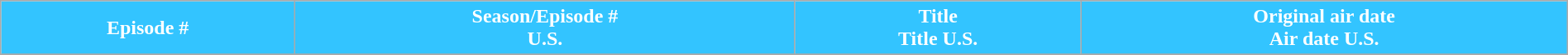<table class="wikitable plainrowheaders" style="width: 100%; margin-right: 0;">
<tr>
<th style="background: #33C4FF; color: #ffffff;">Episode #</th>
<th style="background: #33C4FF; color: #ffffff;">Season/Episode # <br>U.S.</th>
<th style="background: #33C4FF; color: #ffffff;">Title <br> Title U.S.</th>
<th style="background: #33C4FF; color: #ffffff;">Original air date <br> Air date U.S.</th>
</tr>
<tr>
</tr>
</table>
